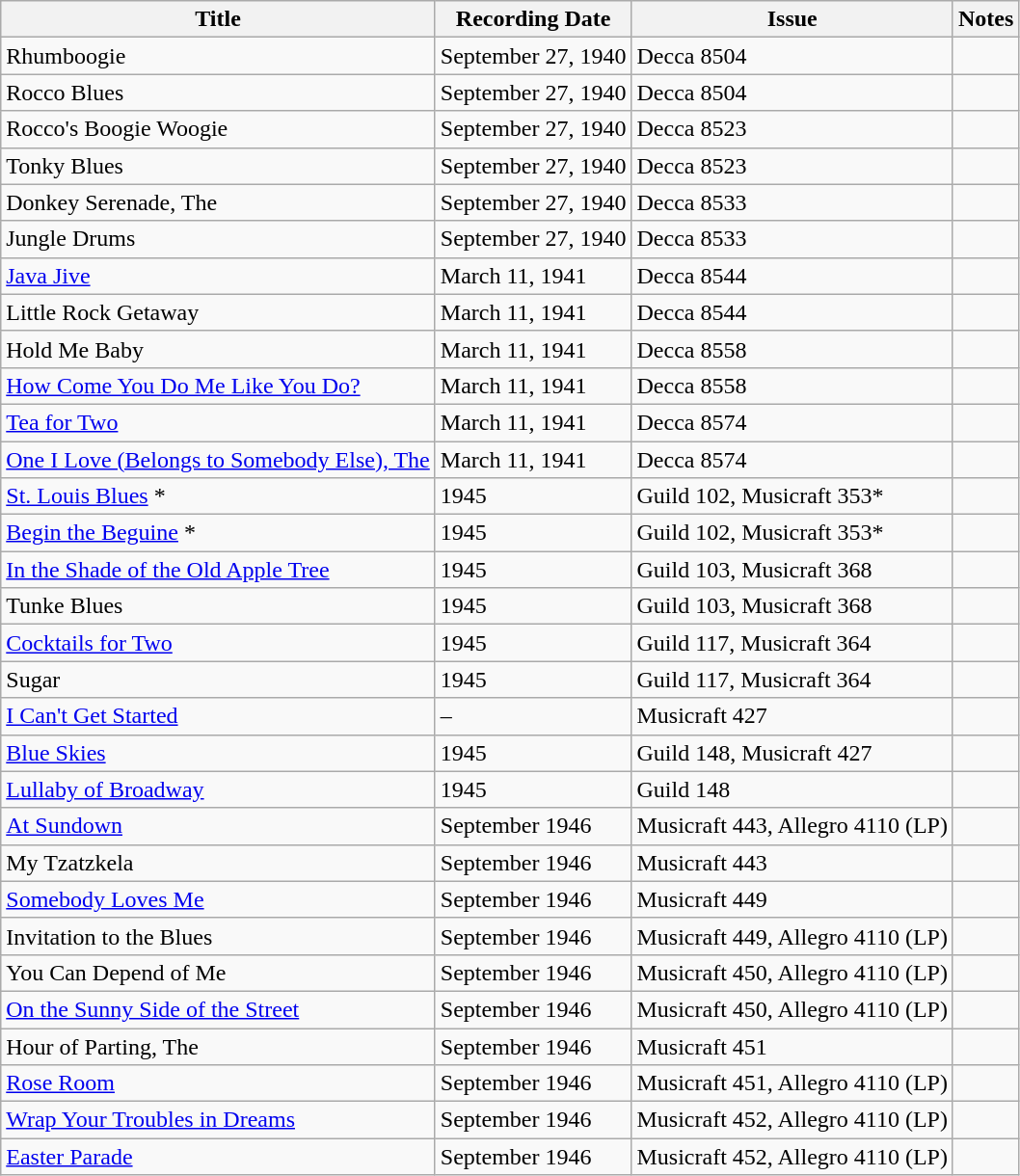<table class=wikitable>
<tr>
<th>Title</th>
<th>Recording Date</th>
<th>Issue</th>
<th>Notes</th>
</tr>
<tr>
<td>Rhumboogie</td>
<td>September 27, 1940</td>
<td>Decca 8504</td>
<td></td>
</tr>
<tr>
<td>Rocco Blues</td>
<td>September 27, 1940</td>
<td>Decca 8504</td>
<td></td>
</tr>
<tr>
<td>Rocco's Boogie Woogie</td>
<td>September 27, 1940</td>
<td>Decca 8523</td>
<td></td>
</tr>
<tr>
<td>Tonky Blues</td>
<td>September 27, 1940</td>
<td>Decca 8523</td>
<td></td>
</tr>
<tr>
<td>Donkey Serenade, The</td>
<td>September 27, 1940</td>
<td>Decca 8533</td>
<td></td>
</tr>
<tr>
<td>Jungle Drums</td>
<td>September 27, 1940</td>
<td>Decca 8533</td>
<td></td>
</tr>
<tr>
<td><a href='#'>Java Jive</a></td>
<td>March 11, 1941</td>
<td>Decca 8544</td>
<td></td>
</tr>
<tr>
<td>Little Rock Getaway</td>
<td>March 11, 1941</td>
<td>Decca 8544</td>
<td></td>
</tr>
<tr>
<td>Hold Me Baby</td>
<td>March 11, 1941</td>
<td>Decca 8558</td>
<td></td>
</tr>
<tr>
<td><a href='#'>How Come You Do Me Like You Do?</a></td>
<td>March 11, 1941</td>
<td>Decca 8558</td>
<td></td>
</tr>
<tr>
<td><a href='#'>Tea for Two</a></td>
<td>March 11, 1941</td>
<td>Decca 8574</td>
<td></td>
</tr>
<tr>
<td><a href='#'>One I Love (Belongs to Somebody Else), The</a></td>
<td>March 11, 1941</td>
<td>Decca 8574</td>
<td></td>
</tr>
<tr>
<td><a href='#'>St. Louis Blues</a> *</td>
<td>1945 </td>
<td>Guild 102, Musicraft 353*</td>
<td></td>
</tr>
<tr>
<td><a href='#'>Begin the Beguine</a> *</td>
<td>1945 </td>
<td>Guild 102, Musicraft 353*</td>
<td></td>
</tr>
<tr>
<td><a href='#'>In the Shade of the Old Apple Tree</a></td>
<td>1945 </td>
<td>Guild 103, Musicraft 368</td>
<td></td>
</tr>
<tr>
<td>Tunke Blues</td>
<td>1945 </td>
<td>Guild 103, Musicraft 368</td>
<td></td>
</tr>
<tr>
<td><a href='#'>Cocktails for Two</a></td>
<td>1945 </td>
<td>Guild 117, Musicraft 364</td>
<td></td>
</tr>
<tr>
<td>Sugar</td>
<td>1945 </td>
<td>Guild 117, Musicraft 364</td>
<td></td>
</tr>
<tr>
<td><a href='#'>I Can't Get Started</a></td>
<td>–</td>
<td>Musicraft 427</td>
<td></td>
</tr>
<tr>
<td><a href='#'>Blue Skies</a></td>
<td>1945 </td>
<td>Guild 148, Musicraft 427</td>
<td></td>
</tr>
<tr>
<td><a href='#'>Lullaby of Broadway</a></td>
<td>1945 </td>
<td>Guild 148</td>
<td></td>
</tr>
<tr>
<td><a href='#'>At Sundown</a></td>
<td>September 1946</td>
<td>Musicraft 443, Allegro 4110 (LP)</td>
<td></td>
</tr>
<tr>
<td>My Tzatzkela</td>
<td>September 1946</td>
<td>Musicraft 443</td>
<td></td>
</tr>
<tr>
<td><a href='#'>Somebody Loves Me</a></td>
<td>September 1946</td>
<td>Musicraft 449</td>
<td></td>
</tr>
<tr>
<td>Invitation to the Blues</td>
<td>September 1946</td>
<td>Musicraft 449, Allegro 4110 (LP)</td>
<td></td>
</tr>
<tr>
<td>You Can Depend of Me</td>
<td>September 1946</td>
<td>Musicraft 450, Allegro 4110 (LP)</td>
<td></td>
</tr>
<tr>
<td><a href='#'>On the Sunny Side of the Street</a></td>
<td>September 1946</td>
<td>Musicraft 450, Allegro 4110 (LP)</td>
<td></td>
</tr>
<tr>
<td>Hour of Parting, The</td>
<td>September 1946</td>
<td>Musicraft 451</td>
<td></td>
</tr>
<tr>
<td><a href='#'>Rose Room</a></td>
<td>September 1946</td>
<td>Musicraft 451, Allegro 4110 (LP)</td>
<td></td>
</tr>
<tr>
<td><a href='#'>Wrap Your Troubles in Dreams</a></td>
<td>September 1946</td>
<td>Musicraft 452, Allegro 4110 (LP)</td>
<td></td>
</tr>
<tr>
<td><a href='#'>Easter Parade</a></td>
<td>September 1946</td>
<td>Musicraft 452, Allegro 4110 (LP)</td>
<td></td>
</tr>
</table>
